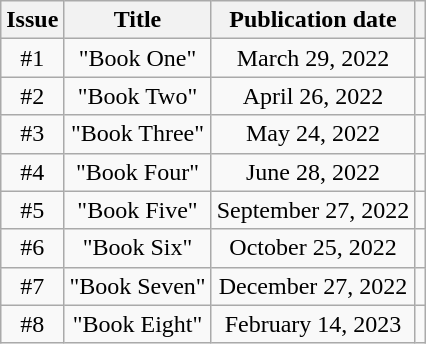<table Class="wikitable" style="text-align:center;">
<tr>
<th>Issue</th>
<th>Title</th>
<th>Publication date</th>
<th></th>
</tr>
<tr>
<td>#1</td>
<td>"Book One"</td>
<td>March 29, 2022</td>
<td></td>
</tr>
<tr>
<td>#2</td>
<td>"Book Two"</td>
<td>April 26, 2022</td>
<td></td>
</tr>
<tr>
<td>#3</td>
<td>"Book Three"</td>
<td>May 24, 2022</td>
<td></td>
</tr>
<tr>
<td>#4</td>
<td>"Book Four"</td>
<td>June 28, 2022</td>
<td></td>
</tr>
<tr>
<td>#5</td>
<td>"Book Five"</td>
<td>September 27, 2022</td>
<td></td>
</tr>
<tr>
<td>#6</td>
<td>"Book Six"</td>
<td>October 25, 2022</td>
<td></td>
</tr>
<tr>
<td>#7</td>
<td>"Book Seven"</td>
<td>December 27, 2022</td>
<td></td>
</tr>
<tr>
<td>#8</td>
<td>"Book Eight"</td>
<td>February 14, 2023</td>
<td></td>
</tr>
</table>
